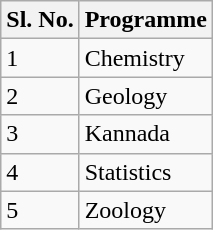<table class="wikitable">
<tr>
<th>Sl. No.</th>
<th>Programme</th>
</tr>
<tr>
<td>1</td>
<td>Chemistry</td>
</tr>
<tr>
<td>2</td>
<td>Geology</td>
</tr>
<tr>
<td>3</td>
<td>Kannada</td>
</tr>
<tr>
<td>4</td>
<td>Statistics</td>
</tr>
<tr>
<td>5</td>
<td>Zoology</td>
</tr>
</table>
